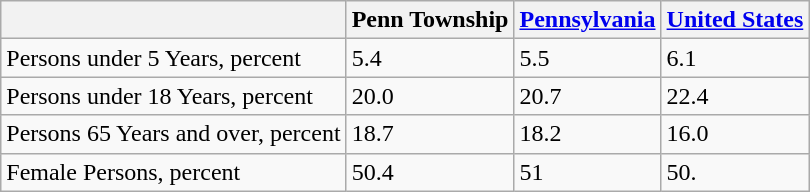<table class="wikitable">
<tr>
<th></th>
<th>Penn Township</th>
<th><a href='#'>Pennsylvania</a></th>
<th><a href='#'>United States</a></th>
</tr>
<tr>
<td>Persons under 5 Years, percent</td>
<td>5.4</td>
<td>5.5</td>
<td>6.1</td>
</tr>
<tr>
<td>Persons under 18 Years, percent</td>
<td>20.0</td>
<td>20.7</td>
<td>22.4</td>
</tr>
<tr>
<td>Persons 65 Years and over, percent</td>
<td>18.7</td>
<td>18.2</td>
<td>16.0</td>
</tr>
<tr>
<td>Female Persons, percent</td>
<td>50.4</td>
<td>51</td>
<td>50.</td>
</tr>
</table>
